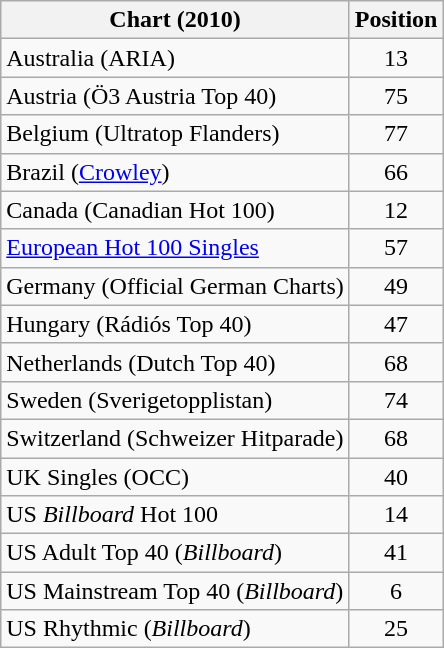<table class="wikitable sortable">
<tr>
<th scope="col">Chart (2010)</th>
<th scope="col">Position</th>
</tr>
<tr>
<td>Australia (ARIA)</td>
<td style="text-align:center;">13</td>
</tr>
<tr>
<td>Austria (Ö3 Austria Top 40)</td>
<td style="text-align:center;">75</td>
</tr>
<tr>
<td>Belgium (Ultratop Flanders)</td>
<td align="center">77</td>
</tr>
<tr>
<td>Brazil (<a href='#'>Crowley</a>)</td>
<td style="text-align:center;">66</td>
</tr>
<tr>
<td>Canada (Canadian Hot 100)</td>
<td style="text-align:center;">12</td>
</tr>
<tr>
<td><a href='#'>European Hot 100 Singles</a></td>
<td align="center">57</td>
</tr>
<tr>
<td>Germany (Official German Charts)</td>
<td align="center">49</td>
</tr>
<tr>
<td>Hungary (Rádiós Top 40)</td>
<td align="center">47</td>
</tr>
<tr>
<td>Netherlands (Dutch Top 40)</td>
<td align="center">68</td>
</tr>
<tr>
<td>Sweden (Sverigetopplistan)</td>
<td align="center">74</td>
</tr>
<tr>
<td>Switzerland (Schweizer Hitparade)</td>
<td align="center">68</td>
</tr>
<tr>
<td>UK Singles (OCC)</td>
<td align="center">40</td>
</tr>
<tr>
<td>US <em>Billboard</em> Hot 100</td>
<td align="center">14</td>
</tr>
<tr>
<td>US Adult Top 40 (<em>Billboard</em>)</td>
<td align="center">41</td>
</tr>
<tr>
<td>US Mainstream Top 40 (<em>Billboard</em>)</td>
<td align="center">6</td>
</tr>
<tr>
<td>US Rhythmic (<em>Billboard</em>)</td>
<td align="center">25</td>
</tr>
</table>
